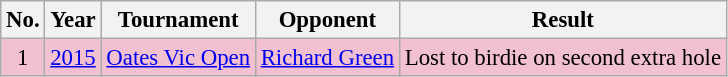<table class="wikitable" style="font-size:95%;">
<tr>
<th>No.</th>
<th>Year</th>
<th>Tournament</th>
<th>Opponent</th>
<th>Result</th>
</tr>
<tr style="background:#F2C1D1;">
<td align=center>1</td>
<td><a href='#'>2015</a></td>
<td><a href='#'>Oates Vic Open</a></td>
<td> <a href='#'>Richard Green</a></td>
<td>Lost to birdie on second extra hole</td>
</tr>
</table>
